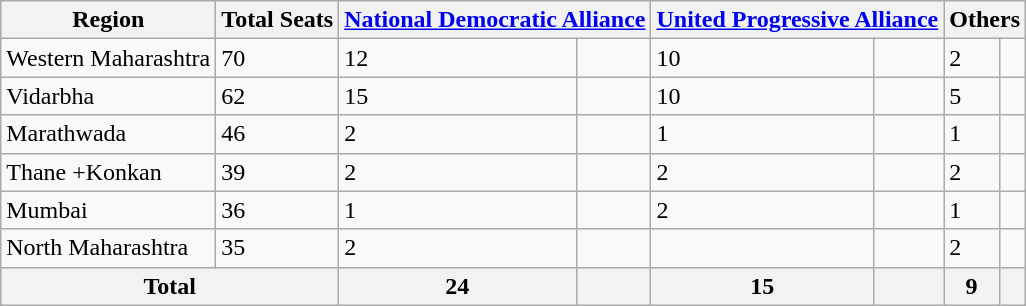<table class="wikitable sortable">
<tr>
<th>Region</th>
<th>Total Seats</th>
<th colspan="2"><a href='#'>National Democratic Alliance</a></th>
<th colspan="2"><a href='#'>United Progressive Alliance</a></th>
<th colspan="2">Others</th>
</tr>
<tr>
<td>Western Maharashtra</td>
<td>70</td>
<td> 12</td>
<td></td>
<td> 10</td>
<td></td>
<td> 2</td>
<td></td>
</tr>
<tr>
<td>Vidarbha</td>
<td>62</td>
<td> 15</td>
<td></td>
<td> 10</td>
<td></td>
<td> 5</td>
<td></td>
</tr>
<tr>
<td>Marathwada</td>
<td>46</td>
<td> 2</td>
<td></td>
<td> 1</td>
<td></td>
<td> 1</td>
<td></td>
</tr>
<tr>
<td>Thane +Konkan</td>
<td>39</td>
<td> 2</td>
<td></td>
<td> 2</td>
<td></td>
<td> 2</td>
<td></td>
</tr>
<tr>
<td>Mumbai</td>
<td>36</td>
<td> 1</td>
<td></td>
<td> 2</td>
<td></td>
<td> 1</td>
<td></td>
</tr>
<tr>
<td>North Maharashtra</td>
<td>35</td>
<td> 2</td>
<td></td>
<td></td>
<td></td>
<td> 2</td>
<td></td>
</tr>
<tr>
<th colspan="2">Total</th>
<th> 24</th>
<th></th>
<th> 15</th>
<th></th>
<th> 9</th>
<th></th>
</tr>
</table>
